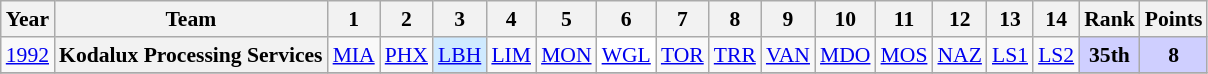<table class="wikitable" style="text-align:center; font-size:90%">
<tr>
<th>Year</th>
<th>Team</th>
<th>1</th>
<th>2</th>
<th>3</th>
<th>4</th>
<th>5</th>
<th>6</th>
<th>7</th>
<th>8</th>
<th>9</th>
<th>10</th>
<th>11</th>
<th>12</th>
<th>13</th>
<th>14</th>
<th>Rank</th>
<th>Points</th>
</tr>
<tr>
<td><a href='#'>1992</a></td>
<th>Kodalux Processing Services</th>
<td><a href='#'>MIA</a></td>
<td><a href='#'>PHX</a></td>
<td style="background:#cfeaff;"><a href='#'>LBH</a><br></td>
<td><a href='#'>LIM</a></td>
<td><a href='#'>MON</a></td>
<td style="background:white;"><a href='#'>WGL</a><br></td>
<td><a href='#'>TOR</a></td>
<td><a href='#'>TRR</a></td>
<td><a href='#'>VAN</a></td>
<td><a href='#'>MDO</a></td>
<td><a href='#'>MOS</a></td>
<td><a href='#'>NAZ</a></td>
<td><a href='#'>LS1</a></td>
<td><a href='#'>LS2</a></td>
<td style="background:#cfcfff;"><strong>35th</strong></td>
<td style="background:#cfcfff;"><strong>8</strong></td>
</tr>
<tr>
</tr>
</table>
